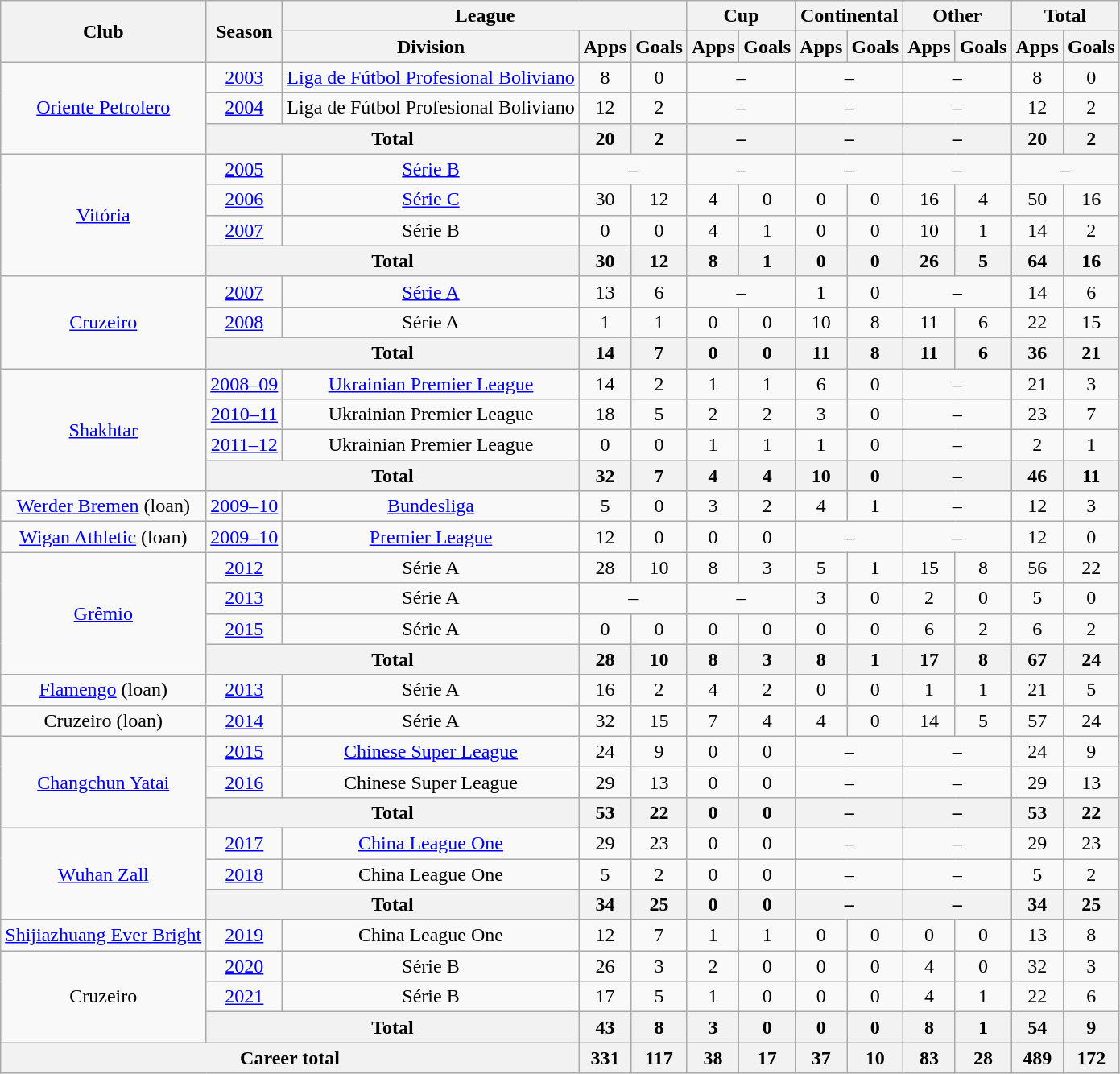<table class="wikitable" style="text-align:center">
<tr>
<th rowspan="2">Club</th>
<th rowspan="2">Season</th>
<th colspan="3">League</th>
<th colspan="2">Cup</th>
<th colspan="2">Continental</th>
<th colspan="2">Other</th>
<th colspan="2">Total</th>
</tr>
<tr>
<th>Division</th>
<th>Apps</th>
<th>Goals</th>
<th>Apps</th>
<th>Goals</th>
<th>Apps</th>
<th>Goals</th>
<th>Apps</th>
<th>Goals</th>
<th>Apps</th>
<th>Goals</th>
</tr>
<tr>
<td rowspan="3"><a href='#'>Oriente Petrolero</a></td>
<td><a href='#'>2003</a></td>
<td><a href='#'>Liga de Fútbol Profesional Boliviano</a></td>
<td>8</td>
<td>0</td>
<td colspan="2">–</td>
<td colspan="2">–</td>
<td colspan="2">–</td>
<td>8</td>
<td>0</td>
</tr>
<tr>
<td><a href='#'>2004</a></td>
<td>Liga de Fútbol Profesional Boliviano</td>
<td>12</td>
<td>2</td>
<td colspan="2">–</td>
<td colspan="2">–</td>
<td colspan="2">–</td>
<td>12</td>
<td>2</td>
</tr>
<tr>
<th colspan="2">Total</th>
<th>20</th>
<th>2</th>
<th colspan="2">–</th>
<th colspan="2">–</th>
<th colspan="2">–</th>
<th>20</th>
<th>2</th>
</tr>
<tr>
<td rowspan="4"><a href='#'>Vitória</a></td>
<td><a href='#'>2005</a></td>
<td><a href='#'>Série B</a></td>
<td colspan="2">–</td>
<td colspan="2">–</td>
<td colspan="2">–</td>
<td colspan="2">–</td>
<td colspan="2">–</td>
</tr>
<tr>
<td><a href='#'>2006</a></td>
<td><a href='#'>Série C</a></td>
<td>30</td>
<td>12</td>
<td>4</td>
<td>0</td>
<td>0</td>
<td>0</td>
<td>16</td>
<td>4</td>
<td>50</td>
<td>16</td>
</tr>
<tr>
<td><a href='#'>2007</a></td>
<td>Série B</td>
<td>0</td>
<td>0</td>
<td>4</td>
<td>1</td>
<td>0</td>
<td>0</td>
<td>10</td>
<td>1</td>
<td>14</td>
<td>2</td>
</tr>
<tr>
<th colspan="2">Total</th>
<th>30</th>
<th>12</th>
<th>8</th>
<th>1</th>
<th>0</th>
<th>0</th>
<th>26</th>
<th>5</th>
<th>64</th>
<th>16</th>
</tr>
<tr>
<td rowspan="3"><a href='#'>Cruzeiro</a></td>
<td><a href='#'>2007</a></td>
<td><a href='#'>Série A</a></td>
<td>13</td>
<td>6</td>
<td colspan="2">–</td>
<td>1</td>
<td>0</td>
<td colspan="2">–</td>
<td>14</td>
<td>6</td>
</tr>
<tr>
<td><a href='#'>2008</a></td>
<td>Série A</td>
<td>1</td>
<td>1</td>
<td>0</td>
<td>0</td>
<td>10</td>
<td>8</td>
<td>11</td>
<td>6</td>
<td>22</td>
<td>15</td>
</tr>
<tr>
<th colspan="2">Total</th>
<th>14</th>
<th>7</th>
<th>0</th>
<th>0</th>
<th>11</th>
<th>8</th>
<th>11</th>
<th>6</th>
<th>36</th>
<th>21</th>
</tr>
<tr>
<td rowspan="4"><a href='#'>Shakhtar</a></td>
<td><a href='#'>2008–09</a></td>
<td><a href='#'>Ukrainian Premier League</a></td>
<td>14</td>
<td>2</td>
<td>1</td>
<td>1</td>
<td>6</td>
<td>0</td>
<td colspan="2">–</td>
<td>21</td>
<td>3</td>
</tr>
<tr>
<td><a href='#'>2010–11</a></td>
<td>Ukrainian Premier League</td>
<td>18</td>
<td>5</td>
<td>2</td>
<td>2</td>
<td>3</td>
<td>0</td>
<td colspan="2">–</td>
<td>23</td>
<td>7</td>
</tr>
<tr>
<td><a href='#'>2011–12</a></td>
<td>Ukrainian Premier League</td>
<td>0</td>
<td>0</td>
<td>1</td>
<td>1</td>
<td>1</td>
<td>0</td>
<td colspan="2">–</td>
<td>2</td>
<td>1</td>
</tr>
<tr>
<th colspan="2">Total</th>
<th>32</th>
<th>7</th>
<th>4</th>
<th>4</th>
<th>10</th>
<th>0</th>
<th colspan="2">–</th>
<th>46</th>
<th>11</th>
</tr>
<tr>
<td><a href='#'>Werder Bremen</a> (loan)</td>
<td><a href='#'>2009–10</a></td>
<td><a href='#'>Bundesliga</a></td>
<td>5</td>
<td>0</td>
<td>3</td>
<td>2</td>
<td>4</td>
<td>1</td>
<td colspan="2">–</td>
<td>12</td>
<td>3</td>
</tr>
<tr>
<td><a href='#'>Wigan Athletic</a> (loan)</td>
<td><a href='#'>2009–10</a></td>
<td><a href='#'>Premier League</a></td>
<td>12</td>
<td>0</td>
<td>0</td>
<td>0</td>
<td colspan="2">–</td>
<td colspan="2">–</td>
<td>12</td>
<td>0</td>
</tr>
<tr>
<td rowspan="4"><a href='#'>Grêmio</a></td>
<td><a href='#'>2012</a></td>
<td>Série A</td>
<td>28</td>
<td>10</td>
<td>8</td>
<td>3</td>
<td>5</td>
<td>1</td>
<td>15</td>
<td>8</td>
<td>56</td>
<td>22</td>
</tr>
<tr>
<td><a href='#'>2013</a></td>
<td>Série A</td>
<td colspan="2">–</td>
<td colspan="2">–</td>
<td>3</td>
<td>0</td>
<td>2</td>
<td>0</td>
<td>5</td>
<td>0</td>
</tr>
<tr>
<td><a href='#'>2015</a></td>
<td>Série A</td>
<td>0</td>
<td>0</td>
<td>0</td>
<td>0</td>
<td>0</td>
<td>0</td>
<td>6</td>
<td>2</td>
<td>6</td>
<td>2</td>
</tr>
<tr>
<th colspan="2">Total</th>
<th>28</th>
<th>10</th>
<th>8</th>
<th>3</th>
<th>8</th>
<th>1</th>
<th>17</th>
<th>8</th>
<th>67</th>
<th>24</th>
</tr>
<tr>
<td><a href='#'>Flamengo</a> (loan)</td>
<td><a href='#'>2013</a></td>
<td>Série A</td>
<td>16</td>
<td>2</td>
<td>4</td>
<td>2</td>
<td>0</td>
<td>0</td>
<td>1</td>
<td>1</td>
<td>21</td>
<td>5</td>
</tr>
<tr>
<td>Cruzeiro (loan)</td>
<td><a href='#'>2014</a></td>
<td>Série A</td>
<td>32</td>
<td>15</td>
<td>7</td>
<td>4</td>
<td>4</td>
<td>0</td>
<td>14</td>
<td>5</td>
<td>57</td>
<td>24</td>
</tr>
<tr>
<td rowspan="3"><a href='#'>Changchun Yatai</a></td>
<td><a href='#'>2015</a></td>
<td><a href='#'>Chinese Super League</a></td>
<td>24</td>
<td>9</td>
<td>0</td>
<td>0</td>
<td colspan="2">–</td>
<td colspan="2">–</td>
<td>24</td>
<td>9</td>
</tr>
<tr>
<td><a href='#'>2016</a></td>
<td>Chinese Super League</td>
<td>29</td>
<td>13</td>
<td>0</td>
<td>0</td>
<td colspan="2">–</td>
<td colspan="2">–</td>
<td>29</td>
<td>13</td>
</tr>
<tr>
<th colspan="2">Total</th>
<th>53</th>
<th>22</th>
<th>0</th>
<th>0</th>
<th colspan="2">–</th>
<th colspan="2">–</th>
<th>53</th>
<th>22</th>
</tr>
<tr>
<td rowspan="3"><a href='#'>Wuhan Zall</a></td>
<td><a href='#'>2017</a></td>
<td><a href='#'>China League One</a></td>
<td>29</td>
<td>23</td>
<td>0</td>
<td>0</td>
<td colspan="2">–</td>
<td colspan="2">–</td>
<td>29</td>
<td>23</td>
</tr>
<tr>
<td><a href='#'>2018</a></td>
<td>China League One</td>
<td>5</td>
<td>2</td>
<td>0</td>
<td>0</td>
<td colspan="2">–</td>
<td colspan="2">–</td>
<td>5</td>
<td>2</td>
</tr>
<tr>
<th colspan="2">Total</th>
<th>34</th>
<th>25</th>
<th>0</th>
<th>0</th>
<th colspan="2">–</th>
<th colspan="2">–</th>
<th>34</th>
<th>25</th>
</tr>
<tr>
<td><a href='#'>Shijiazhuang Ever Bright</a></td>
<td><a href='#'>2019</a></td>
<td>China League One</td>
<td>12</td>
<td>7</td>
<td>1</td>
<td>1</td>
<td>0</td>
<td>0</td>
<td>0</td>
<td>0</td>
<td>13</td>
<td>8</td>
</tr>
<tr>
<td rowspan="3">Cruzeiro</td>
<td><a href='#'>2020</a></td>
<td>Série B</td>
<td>26</td>
<td>3</td>
<td>2</td>
<td>0</td>
<td>0</td>
<td>0</td>
<td>4</td>
<td>0</td>
<td>32</td>
<td>3</td>
</tr>
<tr>
<td><a href='#'>2021</a></td>
<td>Série B</td>
<td>17</td>
<td>5</td>
<td>1</td>
<td>0</td>
<td>0</td>
<td>0</td>
<td>4</td>
<td>1</td>
<td>22</td>
<td>6</td>
</tr>
<tr>
<th colspan="2">Total</th>
<th>43</th>
<th>8</th>
<th>3</th>
<th>0</th>
<th>0</th>
<th>0</th>
<th>8</th>
<th>1</th>
<th>54</th>
<th>9</th>
</tr>
<tr>
<th colspan="3">Career total</th>
<th>331</th>
<th>117</th>
<th>38</th>
<th>17</th>
<th>37</th>
<th>10</th>
<th>83</th>
<th>28</th>
<th>489</th>
<th>172</th>
</tr>
</table>
